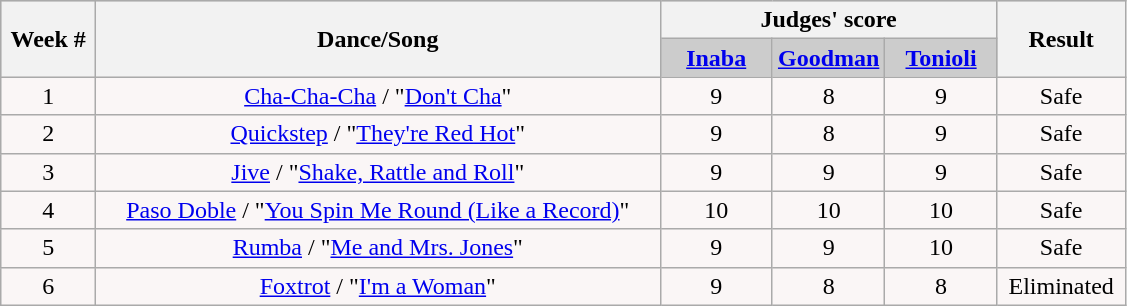<table class="wikitable collapsible collapsed">
<tr style="text-align: center; background:#ccc;">
<th rowspan="2">Week #</th>
<th rowspan="2">Dance/Song</th>
<th colspan="3">Judges' score</th>
<th rowspan="2">Result</th>
</tr>
<tr style="text-align: center; background:#ccc;">
<td style="width:10%; "><strong><a href='#'>Inaba</a></strong></td>
<td style="width:10%; "><strong><a href='#'>Goodman</a></strong></td>
<td style="width:10%; "><strong><a href='#'>Tonioli</a></strong></td>
</tr>
<tr style="text-align:center; background:#faf6f6;">
<td>1</td>
<td><a href='#'>Cha-Cha-Cha</a> / "<a href='#'>Don't Cha</a>"</td>
<td>9</td>
<td>8</td>
<td>9</td>
<td>Safe</td>
</tr>
<tr style="text-align: center; background:#faf6f6;">
<td>2</td>
<td><a href='#'>Quickstep</a> / "<a href='#'>They're Red Hot</a>"</td>
<td>9</td>
<td>8</td>
<td>9</td>
<td>Safe</td>
</tr>
<tr style="text-align: center; background:#faf6f6;">
<td>3</td>
<td><a href='#'>Jive</a> / "<a href='#'>Shake, Rattle and Roll</a>"</td>
<td>9</td>
<td>9</td>
<td>9</td>
<td>Safe</td>
</tr>
<tr style="text-align: center; background:#faf6f6;">
<td>4</td>
<td><a href='#'>Paso Doble</a> / "<a href='#'>You Spin Me Round (Like a Record)</a>"</td>
<td>10</td>
<td>10</td>
<td>10</td>
<td>Safe</td>
</tr>
<tr style="text-align: center; background:#faf6f6;">
<td>5</td>
<td><a href='#'>Rumba</a> / "<a href='#'>Me and Mrs. Jones</a>"</td>
<td>9</td>
<td>9</td>
<td>10</td>
<td>Safe</td>
</tr>
<tr style="text-align: center; background:#faf6f6;">
<td>6</td>
<td><a href='#'>Foxtrot</a> / "<a href='#'>I'm a Woman</a>"</td>
<td>9</td>
<td>8</td>
<td>8</td>
<td>Eliminated</td>
</tr>
</table>
